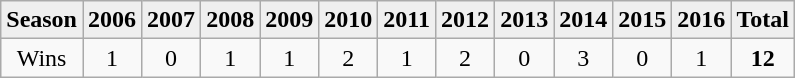<table class="wikitable">
<tr style="background:#efefef; font-weight:bold;">
<td>Season</td>
<td>2006</td>
<td>2007</td>
<td>2008</td>
<td>2009</td>
<td>2010</td>
<td>2011</td>
<td>2012</td>
<td>2013</td>
<td>2014</td>
<td>2015</td>
<td>2016</td>
<td>Total</td>
</tr>
<tr align="center">
<td>Wins</td>
<td>1</td>
<td>0</td>
<td>1</td>
<td>1</td>
<td>2</td>
<td>1</td>
<td>2</td>
<td>0</td>
<td>3</td>
<td>0</td>
<td>1</td>
<td><strong>12</strong></td>
</tr>
</table>
